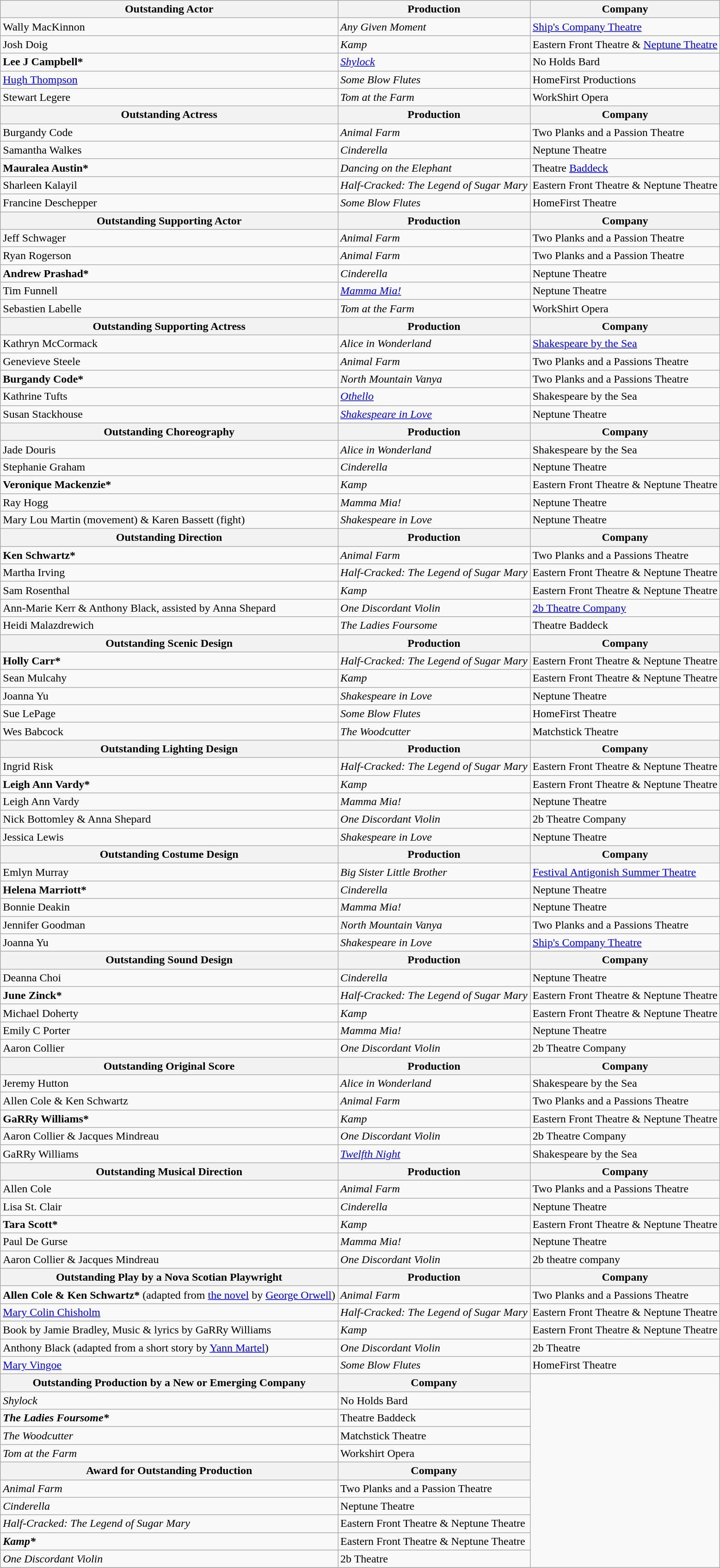<table class="wikitable">
<tr>
<th>Outstanding Actor</th>
<th>Production</th>
<th>Company</th>
</tr>
<tr>
<td>Wally MacKinnon</td>
<td><em>Any Given Moment</em></td>
<td><a href='#'>Ship's Company Theatre</a></td>
</tr>
<tr>
<td>Josh Doig</td>
<td><em>Kamp</em></td>
<td>Eastern Front Theatre & <a href='#'>Neptune Theatre</a></td>
</tr>
<tr>
<td><strong>Lee J Campbell*</strong></td>
<td><em><a href='#'>Shylock</a></em></td>
<td>No Holds Bard</td>
</tr>
<tr>
<td><a href='#'>Hugh Thompson</a></td>
<td><em>Some Blow Flutes</em></td>
<td>HomeFirst Productions</td>
</tr>
<tr>
<td>Stewart Legere</td>
<td><em>Tom at the Farm</em></td>
<td>WorkShirt Opera</td>
</tr>
<tr>
<th>Outstanding Actress</th>
<th>Production</th>
<th>Company</th>
</tr>
<tr>
<td>Burgandy Code</td>
<td><em>Animal Farm</em></td>
<td>Two Planks and a Passion Theatre</td>
</tr>
<tr>
<td>Samantha Walkes</td>
<td><em>Cinderella</em></td>
<td>Neptune Theatre</td>
</tr>
<tr>
<td><strong>Mauralea Austin*</strong></td>
<td><em>Dancing on the Elephant</em></td>
<td>Theatre <a href='#'>Baddeck</a></td>
</tr>
<tr>
<td>Sharleen Kalayil</td>
<td><em>Half-Cracked: The Legend of Sugar Mary</em></td>
<td>Eastern Front Theatre & Neptune Theatre</td>
</tr>
<tr>
<td>Francine Deschepper</td>
<td><em>Some Blow Flutes</em></td>
<td>HomeFirst Theatre</td>
</tr>
<tr>
<th>Outstanding Supporting Actor</th>
<th>Production</th>
<th>Company</th>
</tr>
<tr>
<td>Jeff Schwager</td>
<td><em>Animal Farm</em></td>
<td>Two Planks and a Passion Theatre</td>
</tr>
<tr>
<td>Ryan Rogerson</td>
<td><em>Animal Farm</em></td>
<td>Two Planks and a Passion Theatre</td>
</tr>
<tr>
<td><strong>Andrew Prashad*</strong></td>
<td><em>Cinderella</em></td>
<td>Neptune Theatre</td>
</tr>
<tr>
<td>Tim Funnell</td>
<td><em><a href='#'>Mamma Mia!</a></em></td>
<td>Neptune Theatre</td>
</tr>
<tr>
<td>Sebastien Labelle</td>
<td><em>Tom at the Farm</em></td>
<td>WorkShirt Opera</td>
</tr>
<tr>
<th>Outstanding Supporting Actress</th>
<th>Production</th>
<th>Company</th>
</tr>
<tr>
<td>Kathryn McCormack</td>
<td><em>Alice in Wonderland</em></td>
<td><a href='#'>Shakespeare by the Sea</a></td>
</tr>
<tr>
<td>Genevieve Steele</td>
<td><em>Animal Farm</em></td>
<td>Two Planks and a Passions Theatre</td>
</tr>
<tr>
<td><strong>Burgandy Code*</strong></td>
<td><em>North Mountain Vanya</em></td>
<td>Two Planks and a Passions Theatre</td>
</tr>
<tr>
<td>Kathrine Tufts</td>
<td><em><a href='#'>Othello</a></em></td>
<td>Shakespeare by the Sea</td>
</tr>
<tr>
<td>Susan Stackhouse</td>
<td><em><a href='#'>Shakespeare in Love</a></em></td>
<td>Neptune Theatre</td>
</tr>
<tr>
<th>Outstanding Choreography</th>
<th>Production</th>
<th>Company</th>
</tr>
<tr>
<td>Jade Douris</td>
<td><em>Alice in Wonderland</em></td>
<td>Shakespeare by the Sea</td>
</tr>
<tr>
<td>Stephanie Graham</td>
<td><em>Cinderella</em></td>
<td>Neptune Theatre</td>
</tr>
<tr>
<td><strong>Veronique Mackenzie*</strong></td>
<td><em>Kamp</em></td>
<td>Eastern Front Theatre & Neptune Theatre</td>
</tr>
<tr>
<td>Ray Hogg</td>
<td><em>Mamma Mia!</em></td>
<td>Neptune Theatre</td>
</tr>
<tr>
<td>Mary Lou Martin (movement) & Karen Bassett (fight)</td>
<td><em>Shakespeare in Love</em></td>
<td>Neptune Theatre</td>
</tr>
<tr>
<th>Outstanding Direction</th>
<th>Production</th>
<th>Company</th>
</tr>
<tr>
<td><strong>Ken Schwartz*</strong></td>
<td><em>Animal Farm</em></td>
<td>Two Planks and a Passions Theatre</td>
</tr>
<tr>
<td>Martha Irving</td>
<td><em>Half-Cracked: The Legend of Sugar Mary</em></td>
<td>Eastern Front Theatre & Neptune Theatre</td>
</tr>
<tr>
<td>Sam Rosenthal</td>
<td><em>Kamp</em></td>
<td>Eastern Front Theatre & Neptune Theatre</td>
</tr>
<tr>
<td>Ann-Marie Kerr & Anthony Black, assisted by Anna Shepard</td>
<td><em>One Discordant Violin</em></td>
<td><a href='#'>2b Theatre Company</a></td>
</tr>
<tr>
<td>Heidi Malazdrewich</td>
<td><em>The Ladies Foursome</em></td>
<td>Theatre Baddeck</td>
</tr>
<tr>
<th>Outstanding Scenic Design</th>
<th>Production</th>
<th>Company</th>
</tr>
<tr>
<td><strong>Holly Carr*</strong></td>
<td><em>Half-Cracked: The Legend of Sugar Mary</em></td>
<td>Eastern Front Theatre & Neptune Theatre</td>
</tr>
<tr>
<td>Sean Mulcahy</td>
<td><em>Kamp</em></td>
<td>Eastern Front Theatre & Neptune Theatre</td>
</tr>
<tr>
<td>Joanna Yu</td>
<td><em>Shakespeare in Love</em></td>
<td>Neptune Theatre</td>
</tr>
<tr>
<td>Sue LePage</td>
<td><em>Some Blow Flutes</em></td>
<td>HomeFirst Theatre</td>
</tr>
<tr>
<td>Wes Babcock</td>
<td><em>The Woodcutter</em></td>
<td>Matchstick Theatre</td>
</tr>
<tr>
<th>Outstanding Lighting Design</th>
<th>Production</th>
<th>Company</th>
</tr>
<tr>
<td>Ingrid Risk</td>
<td><em>Half-Cracked: The Legend of Sugar Mary</em></td>
<td>Eastern Front Theatre & Neptune Theatre</td>
</tr>
<tr>
<td><strong>Leigh Ann Vardy*</strong></td>
<td><em>Kamp</em></td>
<td>Eastern Front Theatre & Neptune Theatre</td>
</tr>
<tr>
<td>Leigh Ann Vardy</td>
<td><em>Mamma Mia!</em></td>
<td>Neptune Theatre</td>
</tr>
<tr>
<td>Nick Bottomley & Anna Shepard</td>
<td><em>One Discordant Violin</em></td>
<td>2b Theatre Company</td>
</tr>
<tr>
<td>Jessica Lewis</td>
<td><em>Shakespeare in Love</em></td>
<td>Neptune Theatre</td>
</tr>
<tr>
<th>Outstanding Costume Design</th>
<th>Production</th>
<th>Company</th>
</tr>
<tr>
<td>Emlyn Murray</td>
<td><em>Big Sister Little Brother</em></td>
<td><a href='#'>Festival Antigonish Summer Theatre</a></td>
</tr>
<tr>
<td><strong>Helena Marriott*</strong></td>
<td><em>Cinderella</em></td>
<td>Neptune Theatre</td>
</tr>
<tr>
<td>Bonnie Deakin</td>
<td><em>Mamma Mia!</em></td>
<td>Neptune Theatre</td>
</tr>
<tr>
<td>Jennifer Goodman</td>
<td><em>North Mountain Vanya</em></td>
<td>Two Planks and a Passions Theatre</td>
</tr>
<tr>
<td>Joanna Yu</td>
<td><em>Shakespeare in Love</em></td>
<td><a href='#'>Ship's Company Theatre</a></td>
</tr>
<tr>
<th>Outstanding Sound Design</th>
<th>Production</th>
<th>Company</th>
</tr>
<tr>
<td>Deanna Choi</td>
<td><em>Cinderella</em></td>
<td>Neptune Theatre</td>
</tr>
<tr>
<td><strong>June Zinck*</strong></td>
<td><em>Half-Cracked: The Legend of Sugar Mary</em></td>
<td>Eastern Front Theatre & Neptune Theatre</td>
</tr>
<tr>
<td>Michael Doherty</td>
<td><em>Kamp</em></td>
<td>Eastern Front Theatre & Neptune Theatre</td>
</tr>
<tr>
<td>Emily C Porter</td>
<td><em>Mamma Mia!</em></td>
<td>Neptune Theatre</td>
</tr>
<tr>
<td>Aaron Collier</td>
<td><em>One Discordant Violin</em></td>
<td>2b Theatre Company</td>
</tr>
<tr>
<th>Outstanding Original Score</th>
<th>Production</th>
<th>Company</th>
</tr>
<tr>
<td>Jeremy Hutton</td>
<td><em>Alice in Wonderland</em></td>
<td>Shakespeare by the Sea</td>
</tr>
<tr>
<td>Allen Cole & Ken Schwartz</td>
<td><em>Animal Farm</em></td>
<td>Two Planks and a Passions Theatre</td>
</tr>
<tr>
<td><strong>GaRRy Williams*</strong></td>
<td><em>Kamp</em></td>
<td>Eastern Front Theatre & Neptune Theatre</td>
</tr>
<tr>
<td>Aaron Collier & Jacques Mindreau</td>
<td><em>One Discordant Violin</em></td>
<td>2b Theatre Company</td>
</tr>
<tr>
<td>GaRRy Williams</td>
<td><em><a href='#'>Twelfth Night</a></em></td>
<td>Shakespeare by the Sea</td>
</tr>
<tr>
<th>Outstanding Musical Direction</th>
<th>Production</th>
<th>Company</th>
</tr>
<tr>
<td>Allen Cole</td>
<td><em>Animal Farm</em></td>
<td>Two Planks and a Passions Theatre</td>
</tr>
<tr>
<td>Lisa St. Clair</td>
<td><em>Cinderella</em></td>
<td>Neptune Theatre</td>
</tr>
<tr>
<td><strong>Tara Scott*</strong></td>
<td><em>Kamp</em></td>
<td>Eastern Front Theatre & Neptune Theatre</td>
</tr>
<tr>
<td>Paul De Gurse</td>
<td><em>Mamma Mia!</em></td>
<td>Neptune Theatre</td>
</tr>
<tr>
<td>Aaron Collier & Jacques Mindreau</td>
<td><em>One Discordant Violin</em></td>
<td>2b theatre company</td>
</tr>
<tr>
<th>Outstanding Play by a Nova Scotian Playwright</th>
<th>Production</th>
<th>Company</th>
</tr>
<tr>
<td><strong>Allen Cole & Ken Schwartz*</strong> (adapted from <a href='#'>the novel</a> by <a href='#'>George Orwell</a>)</td>
<td><em>Animal Farm</em></td>
<td>Two Planks and a Passions Theatre</td>
</tr>
<tr>
<td><a href='#'>Mary Colin Chisholm</a></td>
<td><em>Half-Cracked: The Legend of Sugar Mary</em></td>
<td>Eastern Front Theatre & Neptune Theatre</td>
</tr>
<tr>
<td>Book by Jamie Bradley, Music & lyrics by GaRRy Williams</td>
<td><em>Kamp</em></td>
<td>Eastern Front Theatre & Neptune Theatre</td>
</tr>
<tr>
<td>Anthony Black (adapted from a short story by <a href='#'>Yann Martel</a>)</td>
<td><em>One Discordant Violin</em></td>
<td>2b Theatre</td>
</tr>
<tr>
<td><a href='#'>Mary Vingoe</a></td>
<td><em>Some Blow Flutes</em></td>
<td>HomeFirst Theatre</td>
</tr>
<tr>
<th>Outstanding Production by a New or Emerging Company</th>
<th>Company</th>
</tr>
<tr>
<td><em>Shylock</em></td>
<td>No Holds Bard</td>
</tr>
<tr>
<td><strong><em>The Ladies Foursome*</em></strong></td>
<td>Theatre Baddeck</td>
</tr>
<tr>
<td><em>The Woodcutter</em></td>
<td>Matchstick Theatre</td>
</tr>
<tr>
<td><em>Tom at the Farm</em></td>
<td>Workshirt Opera</td>
</tr>
<tr>
<th>Award for Outstanding Production</th>
<th>Company</th>
</tr>
<tr>
<td><em>Animal Farm</em></td>
<td>Two Planks and a Passion Theatre</td>
</tr>
<tr>
<td><em>Cinderella</em></td>
<td>Neptune Theatre</td>
</tr>
<tr>
<td><em>Half-Cracked: The Legend of Sugar Mary</em></td>
<td>Eastern Front Theatre & Neptune Theatre</td>
</tr>
<tr>
<td><strong><em>Kamp*</em></strong></td>
<td>Eastern Front Theatre & Neptune Theatre</td>
</tr>
<tr>
<td><em>One Discordant Violin</em></td>
<td>2b Theatre</td>
</tr>
<tr>
</tr>
</table>
